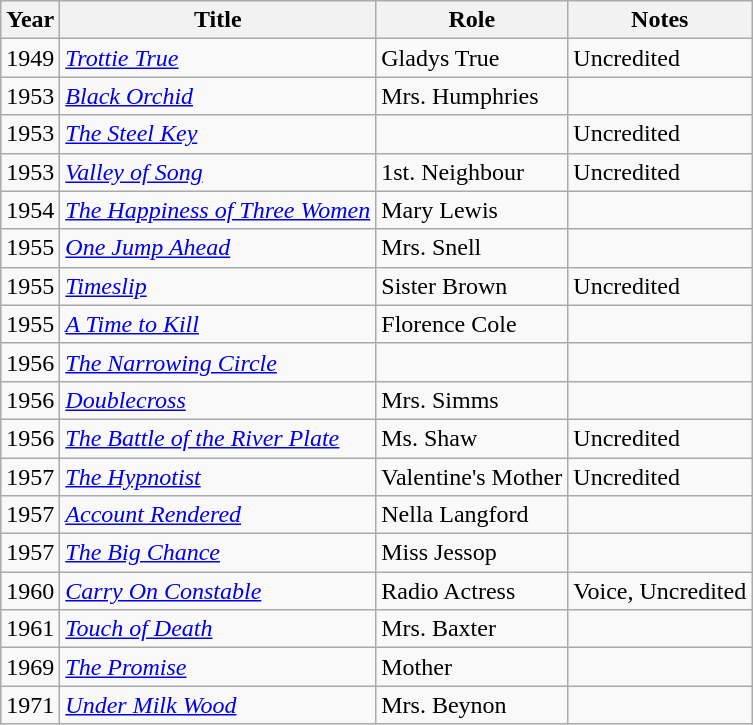<table class="wikitable">
<tr>
<th>Year</th>
<th>Title</th>
<th>Role</th>
<th>Notes</th>
</tr>
<tr>
<td>1949</td>
<td><em><a href='#'>Trottie True</a></em></td>
<td>Gladys True</td>
<td>Uncredited</td>
</tr>
<tr>
<td>1953</td>
<td><em><a href='#'>Black Orchid</a></em></td>
<td>Mrs. Humphries</td>
<td></td>
</tr>
<tr>
<td>1953</td>
<td><em><a href='#'>The Steel Key</a></em></td>
<td></td>
<td>Uncredited</td>
</tr>
<tr>
<td>1953</td>
<td><em><a href='#'>Valley of Song</a></em></td>
<td>1st. Neighbour</td>
<td>Uncredited</td>
</tr>
<tr>
<td>1954</td>
<td><em><a href='#'>The Happiness of Three Women</a></em></td>
<td>Mary Lewis</td>
<td></td>
</tr>
<tr>
<td>1955</td>
<td><em><a href='#'>One Jump Ahead</a></em></td>
<td>Mrs. Snell</td>
<td></td>
</tr>
<tr>
<td>1955</td>
<td><em><a href='#'>Timeslip</a></em></td>
<td>Sister Brown</td>
<td>Uncredited</td>
</tr>
<tr>
<td>1955</td>
<td><em><a href='#'>A Time to Kill</a></em></td>
<td>Florence Cole</td>
<td></td>
</tr>
<tr>
<td>1956</td>
<td><em><a href='#'>The Narrowing Circle</a></em></td>
<td></td>
<td></td>
</tr>
<tr>
<td>1956</td>
<td><em><a href='#'>Doublecross</a></em></td>
<td>Mrs. Simms</td>
<td></td>
</tr>
<tr>
<td>1956</td>
<td><em><a href='#'>The Battle of the River Plate</a></em></td>
<td>Ms. Shaw</td>
<td>Uncredited</td>
</tr>
<tr>
<td>1957</td>
<td><em><a href='#'>The Hypnotist</a></em></td>
<td>Valentine's Mother</td>
<td>Uncredited</td>
</tr>
<tr>
<td>1957</td>
<td><em><a href='#'>Account Rendered</a></em></td>
<td>Nella Langford</td>
<td></td>
</tr>
<tr>
<td>1957</td>
<td><em><a href='#'>The Big Chance</a></em></td>
<td>Miss Jessop</td>
<td></td>
</tr>
<tr>
<td>1960</td>
<td><em><a href='#'>Carry On Constable</a></em></td>
<td>Radio Actress</td>
<td>Voice, Uncredited</td>
</tr>
<tr>
<td>1961</td>
<td><em><a href='#'>Touch of Death</a></em></td>
<td>Mrs. Baxter</td>
<td></td>
</tr>
<tr>
<td>1969</td>
<td><em><a href='#'>The Promise</a></em></td>
<td>Mother</td>
<td></td>
</tr>
<tr>
<td>1971</td>
<td><em><a href='#'>Under Milk Wood</a></em></td>
<td>Mrs. Beynon</td>
<td></td>
</tr>
</table>
